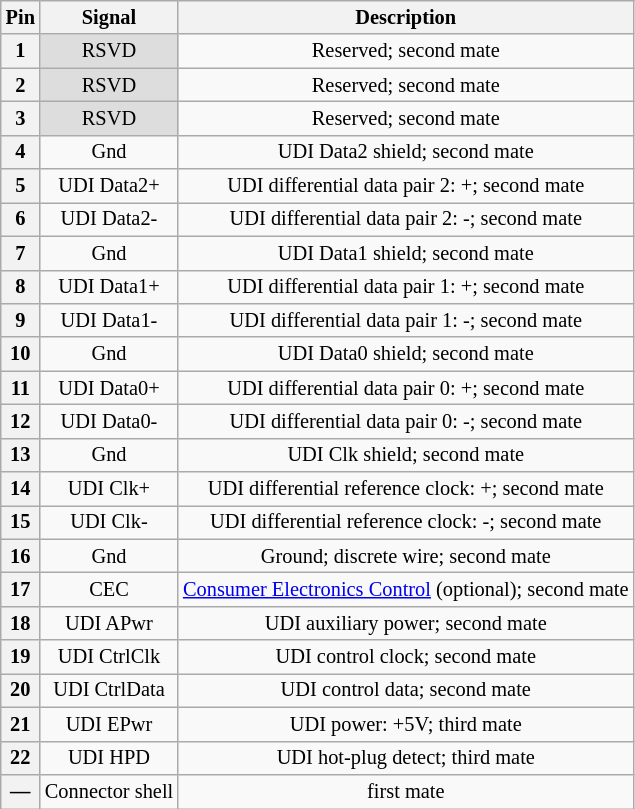<table class="wikitable sortable" style="font-size:85%;text-align:center;">
<tr>
<th>Pin</th>
<th>Signal</th>
<th class="unsortable">Description</th>
</tr>
<tr>
<th>1</th>
<td style="background:#ddd;">RSVD</td>
<td>Reserved; second mate</td>
</tr>
<tr>
<th>2</th>
<td style="background:#ddd;">RSVD</td>
<td>Reserved; second mate</td>
</tr>
<tr>
<th>3</th>
<td style="background:#ddd;">RSVD</td>
<td>Reserved; second mate</td>
</tr>
<tr>
<th>4</th>
<td>Gnd</td>
<td>UDI Data2 shield; second mate</td>
</tr>
<tr>
<th>5</th>
<td>UDI Data2+</td>
<td>UDI differential data pair 2: +; second mate</td>
</tr>
<tr>
<th>6</th>
<td>UDI Data2-</td>
<td>UDI differential data pair 2: -; second mate</td>
</tr>
<tr>
<th>7</th>
<td>Gnd</td>
<td>UDI Data1 shield; second mate</td>
</tr>
<tr>
<th>8</th>
<td>UDI Data1+</td>
<td>UDI differential data pair 1: +; second mate</td>
</tr>
<tr>
<th>9</th>
<td>UDI Data1-</td>
<td>UDI differential data pair 1: -; second mate</td>
</tr>
<tr>
<th>10</th>
<td>Gnd</td>
<td>UDI Data0 shield; second mate</td>
</tr>
<tr>
<th>11</th>
<td>UDI Data0+</td>
<td>UDI differential data pair 0: +; second mate</td>
</tr>
<tr>
<th>12</th>
<td>UDI Data0-</td>
<td>UDI differential data pair 0: -; second mate</td>
</tr>
<tr>
<th>13</th>
<td>Gnd</td>
<td>UDI Clk shield; second mate</td>
</tr>
<tr>
<th>14</th>
<td>UDI Clk+</td>
<td>UDI differential reference clock: +; second mate</td>
</tr>
<tr>
<th>15</th>
<td>UDI Clk-</td>
<td>UDI differential reference clock: -; second mate</td>
</tr>
<tr>
<th>16</th>
<td>Gnd</td>
<td>Ground; discrete wire; second mate</td>
</tr>
<tr>
<th>17</th>
<td>CEC</td>
<td><a href='#'>Consumer Electronics Control</a> (optional); second mate</td>
</tr>
<tr>
<th>18</th>
<td>UDI APwr</td>
<td>UDI auxiliary power; second mate</td>
</tr>
<tr>
<th>19</th>
<td>UDI CtrlClk</td>
<td>UDI control clock; second mate</td>
</tr>
<tr>
<th>20</th>
<td>UDI CtrlData</td>
<td>UDI control data; second mate</td>
</tr>
<tr>
<th>21</th>
<td>UDI EPwr</td>
<td>UDI power: +5V; third mate</td>
</tr>
<tr>
<th>22</th>
<td>UDI HPD</td>
<td>UDI hot-plug detect; third mate</td>
</tr>
<tr>
<th>—</th>
<td>Connector shell</td>
<td>first mate</td>
</tr>
</table>
